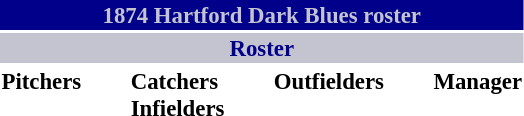<table class="toccolours" style="font-size: 95%;">
<tr>
<th colspan="10" style="background-color: #00008B; color: #C4C3D0; text-align: center;">1874 Hartford Dark Blues roster</th>
</tr>
<tr>
<td colspan="10" style="background-color: #C4C3D0; color: #00008B; text-align: center;"><strong>Roster</strong></td>
</tr>
<tr>
<td valign="top"><strong>Pitchers</strong><br>
</td>
<td width="25px"></td>
<td valign="top"><strong>Catchers</strong><br>
<strong>Infielders</strong>





</td>
<td width="25px"></td>
<td valign="top"><strong>Outfielders</strong><br>




</td>
<td width="25px"></td>
<td valign="top"><strong>Manager</strong><br></td>
</tr>
</table>
